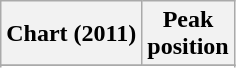<table class="wikitable">
<tr>
<th>Chart (2011)</th>
<th>Peak<br>position</th>
</tr>
<tr>
</tr>
<tr>
</tr>
</table>
